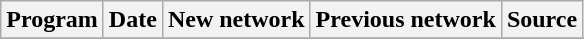<table class="wikitable plainrowheaders sortable" style="text-align:left">
<tr>
<th scope="col">Program</th>
<th scope="col" align="center">Date</th>
<th scope="col">New network</th>
<th scope="col">Previous network</th>
<th scope="col" class="unsortable">Source</th>
</tr>
<tr>
</tr>
</table>
